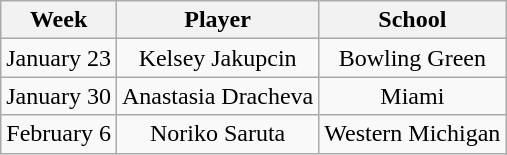<table class="wikitable" style="text-align:center;">
<tr>
<th>Week</th>
<th>Player</th>
<th>School</th>
</tr>
<tr>
<td>January 23</td>
<td>Kelsey Jakupcin</td>
<td>Bowling Green</td>
</tr>
<tr>
<td>January 30</td>
<td>Anastasia Dracheva</td>
<td>Miami</td>
</tr>
<tr>
<td>February 6</td>
<td>Noriko Saruta</td>
<td>Western Michigan</td>
</tr>
</table>
